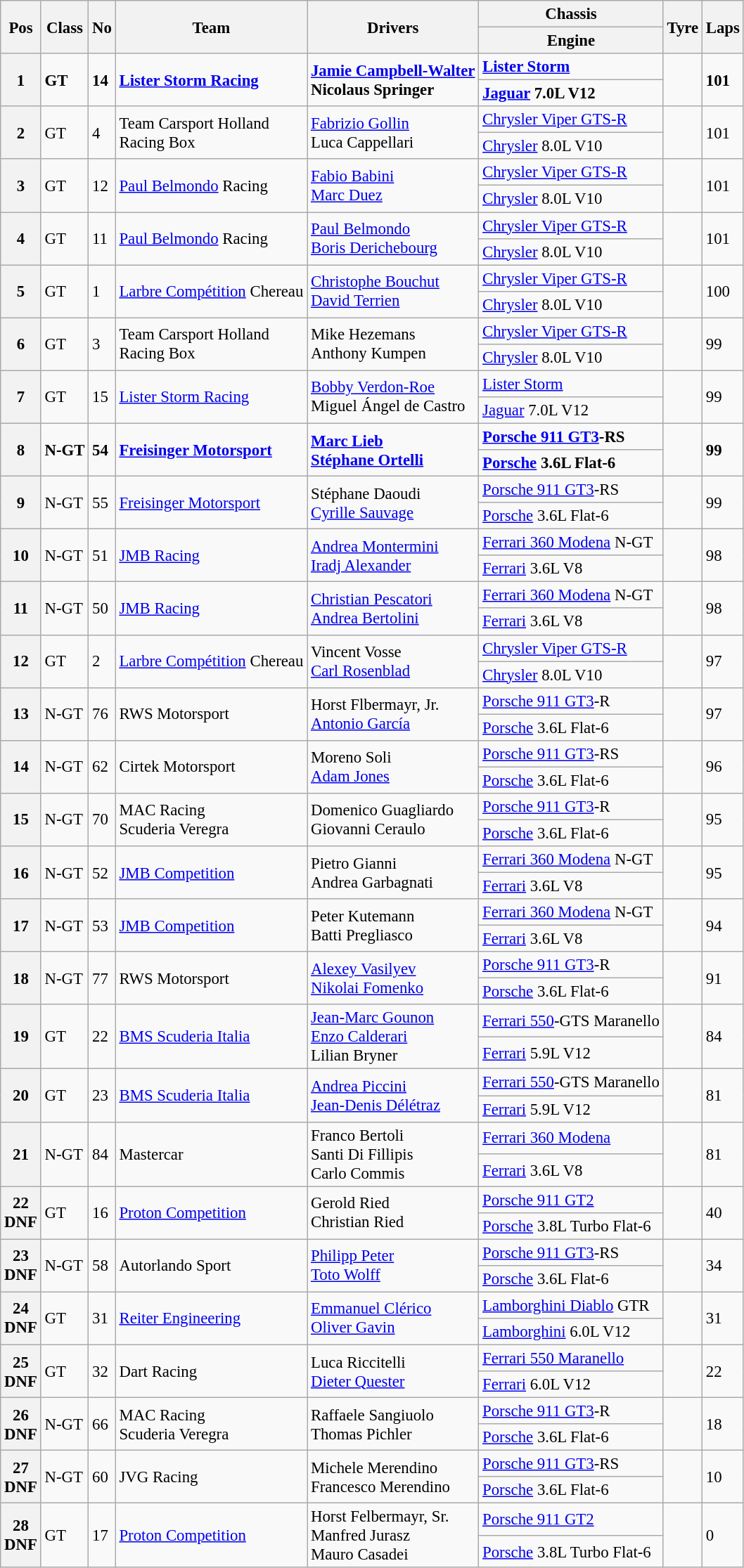<table class="wikitable" style="font-size: 95%;">
<tr>
<th rowspan=2>Pos</th>
<th rowspan=2>Class</th>
<th rowspan=2>No</th>
<th rowspan=2>Team</th>
<th rowspan=2>Drivers</th>
<th>Chassis</th>
<th rowspan=2>Tyre</th>
<th rowspan=2>Laps</th>
</tr>
<tr>
<th>Engine</th>
</tr>
<tr style="font-weight:bold">
<th rowspan=2>1</th>
<td rowspan=2>GT</td>
<td rowspan=2>14</td>
<td rowspan=2> <a href='#'>Lister Storm Racing</a></td>
<td rowspan=2> <a href='#'>Jamie Campbell-Walter</a><br> Nicolaus Springer</td>
<td><a href='#'>Lister Storm</a></td>
<td rowspan=2></td>
<td rowspan=2>101</td>
</tr>
<tr style="font-weight:bold">
<td><a href='#'>Jaguar</a> 7.0L V12</td>
</tr>
<tr>
<th rowspan=2>2</th>
<td rowspan=2>GT</td>
<td rowspan=2>4</td>
<td rowspan=2> Team Carsport Holland<br> Racing Box</td>
<td rowspan=2> <a href='#'>Fabrizio Gollin</a><br> Luca Cappellari</td>
<td><a href='#'>Chrysler Viper GTS-R</a></td>
<td rowspan=2></td>
<td rowspan=2>101</td>
</tr>
<tr>
<td><a href='#'>Chrysler</a> 8.0L V10</td>
</tr>
<tr>
<th rowspan=2>3</th>
<td rowspan=2>GT</td>
<td rowspan=2>12</td>
<td rowspan=2> <a href='#'>Paul Belmondo</a> Racing</td>
<td rowspan=2> <a href='#'>Fabio Babini</a><br> <a href='#'>Marc Duez</a></td>
<td><a href='#'>Chrysler Viper GTS-R</a></td>
<td rowspan=2></td>
<td rowspan=2>101</td>
</tr>
<tr>
<td><a href='#'>Chrysler</a> 8.0L V10</td>
</tr>
<tr>
<th rowspan=2>4</th>
<td rowspan=2>GT</td>
<td rowspan=2>11</td>
<td rowspan=2> <a href='#'>Paul Belmondo</a> Racing</td>
<td rowspan=2> <a href='#'>Paul Belmondo</a><br> <a href='#'>Boris Derichebourg</a></td>
<td><a href='#'>Chrysler Viper GTS-R</a></td>
<td rowspan=2></td>
<td rowspan=2>101</td>
</tr>
<tr>
<td><a href='#'>Chrysler</a> 8.0L V10</td>
</tr>
<tr>
<th rowspan=2>5</th>
<td rowspan=2>GT</td>
<td rowspan=2>1</td>
<td rowspan=2> <a href='#'>Larbre Compétition</a> Chereau</td>
<td rowspan=2> <a href='#'>Christophe Bouchut</a><br> <a href='#'>David Terrien</a></td>
<td><a href='#'>Chrysler Viper GTS-R</a></td>
<td rowspan=2></td>
<td rowspan=2>100</td>
</tr>
<tr>
<td><a href='#'>Chrysler</a> 8.0L V10</td>
</tr>
<tr>
<th rowspan=2>6</th>
<td rowspan=2>GT</td>
<td rowspan=2>3</td>
<td rowspan=2> Team Carsport Holland<br> Racing Box</td>
<td rowspan=2> Mike Hezemans<br> Anthony Kumpen</td>
<td><a href='#'>Chrysler Viper GTS-R</a></td>
<td rowspan=2></td>
<td rowspan=2>99</td>
</tr>
<tr>
<td><a href='#'>Chrysler</a> 8.0L V10</td>
</tr>
<tr>
<th rowspan=2>7</th>
<td rowspan=2>GT</td>
<td rowspan=2>15</td>
<td rowspan=2> <a href='#'>Lister Storm Racing</a></td>
<td rowspan=2> <a href='#'>Bobby Verdon-Roe</a><br> Miguel Ángel de Castro</td>
<td><a href='#'>Lister Storm</a></td>
<td rowspan=2></td>
<td rowspan=2>99</td>
</tr>
<tr>
<td><a href='#'>Jaguar</a> 7.0L V12</td>
</tr>
<tr style="font-weight:bold">
<th rowspan=2>8</th>
<td rowspan=2>N-GT</td>
<td rowspan=2>54</td>
<td rowspan=2> <a href='#'>Freisinger Motorsport</a></td>
<td rowspan=2> <a href='#'>Marc Lieb</a><br> <a href='#'>Stéphane Ortelli</a></td>
<td><a href='#'>Porsche 911 GT3</a>-RS</td>
<td rowspan=2></td>
<td rowspan=2>99</td>
</tr>
<tr style="font-weight:bold">
<td><a href='#'>Porsche</a> 3.6L Flat-6</td>
</tr>
<tr>
<th rowspan=2>9</th>
<td rowspan=2>N-GT</td>
<td rowspan=2>55</td>
<td rowspan=2> <a href='#'>Freisinger Motorsport</a></td>
<td rowspan=2> Stéphane Daoudi<br> <a href='#'>Cyrille Sauvage</a></td>
<td><a href='#'>Porsche 911 GT3</a>-RS</td>
<td rowspan=2></td>
<td rowspan=2>99</td>
</tr>
<tr>
<td><a href='#'>Porsche</a> 3.6L Flat-6</td>
</tr>
<tr>
<th rowspan=2>10</th>
<td rowspan=2>N-GT</td>
<td rowspan=2>51</td>
<td rowspan=2> <a href='#'>JMB Racing</a></td>
<td rowspan=2> <a href='#'>Andrea Montermini</a><br> <a href='#'>Iradj Alexander</a></td>
<td><a href='#'>Ferrari 360 Modena</a> N-GT</td>
<td rowspan=2></td>
<td rowspan=2>98</td>
</tr>
<tr>
<td><a href='#'>Ferrari</a> 3.6L V8</td>
</tr>
<tr>
<th rowspan=2>11</th>
<td rowspan=2>N-GT</td>
<td rowspan=2>50</td>
<td rowspan=2> <a href='#'>JMB Racing</a></td>
<td rowspan=2> <a href='#'>Christian Pescatori</a><br> <a href='#'>Andrea Bertolini</a></td>
<td><a href='#'>Ferrari 360 Modena</a> N-GT</td>
<td rowspan=2></td>
<td rowspan=2>98</td>
</tr>
<tr>
<td><a href='#'>Ferrari</a> 3.6L V8</td>
</tr>
<tr>
<th rowspan=2>12</th>
<td rowspan=2>GT</td>
<td rowspan=2>2</td>
<td rowspan=2> <a href='#'>Larbre Compétition</a> Chereau</td>
<td rowspan=2> Vincent Vosse<br> <a href='#'>Carl Rosenblad</a></td>
<td><a href='#'>Chrysler Viper GTS-R</a></td>
<td rowspan=2></td>
<td rowspan=2>97</td>
</tr>
<tr>
<td><a href='#'>Chrysler</a> 8.0L V10</td>
</tr>
<tr>
<th rowspan=2>13</th>
<td rowspan=2>N-GT</td>
<td rowspan=2>76</td>
<td rowspan=2> RWS Motorsport</td>
<td rowspan=2> Horst Flbermayr, Jr.<br> <a href='#'>Antonio García</a></td>
<td><a href='#'>Porsche 911 GT3</a>-R</td>
<td rowspan=2></td>
<td rowspan=2>97</td>
</tr>
<tr>
<td><a href='#'>Porsche</a> 3.6L Flat-6</td>
</tr>
<tr>
<th rowspan=2>14</th>
<td rowspan=2>N-GT</td>
<td rowspan=2>62</td>
<td rowspan=2> Cirtek Motorsport</td>
<td rowspan=2> Moreno Soli<br> <a href='#'>Adam Jones</a></td>
<td><a href='#'>Porsche 911 GT3</a>-RS</td>
<td rowspan=2></td>
<td rowspan=2>96</td>
</tr>
<tr>
<td><a href='#'>Porsche</a> 3.6L Flat-6</td>
</tr>
<tr>
<th rowspan=2>15</th>
<td rowspan=2>N-GT</td>
<td rowspan=2>70</td>
<td rowspan=2> MAC Racing<br> Scuderia Veregra</td>
<td rowspan=2> Domenico Guagliardo<br> Giovanni Ceraulo</td>
<td><a href='#'>Porsche 911 GT3</a>-R</td>
<td rowspan=2></td>
<td rowspan=2>95</td>
</tr>
<tr>
<td><a href='#'>Porsche</a> 3.6L Flat-6</td>
</tr>
<tr>
<th rowspan=2>16</th>
<td rowspan=2>N-GT</td>
<td rowspan=2>52</td>
<td rowspan=2> <a href='#'>JMB Competition</a></td>
<td rowspan=2> Pietro Gianni<br> Andrea Garbagnati</td>
<td><a href='#'>Ferrari 360 Modena</a> N-GT</td>
<td rowspan=2></td>
<td rowspan=2>95</td>
</tr>
<tr>
<td><a href='#'>Ferrari</a> 3.6L V8</td>
</tr>
<tr>
<th rowspan=2>17</th>
<td rowspan=2>N-GT</td>
<td rowspan=2>53</td>
<td rowspan=2> <a href='#'>JMB Competition</a></td>
<td rowspan=2> Peter Kutemann<br> Batti Pregliasco</td>
<td><a href='#'>Ferrari 360 Modena</a> N-GT</td>
<td rowspan=2></td>
<td rowspan=2>94</td>
</tr>
<tr>
<td><a href='#'>Ferrari</a> 3.6L V8</td>
</tr>
<tr>
<th rowspan=2>18</th>
<td rowspan=2>N-GT</td>
<td rowspan=2>77</td>
<td rowspan=2> RWS Motorsport</td>
<td rowspan=2> <a href='#'>Alexey Vasilyev</a><br> <a href='#'>Nikolai Fomenko</a></td>
<td><a href='#'>Porsche 911 GT3</a>-R</td>
<td rowspan=2></td>
<td rowspan=2>91</td>
</tr>
<tr>
<td><a href='#'>Porsche</a> 3.6L Flat-6</td>
</tr>
<tr>
<th rowspan=2>19</th>
<td rowspan=2>GT</td>
<td rowspan=2>22</td>
<td rowspan=2> <a href='#'>BMS Scuderia Italia</a></td>
<td rowspan=2> <a href='#'>Jean-Marc Gounon</a><br> <a href='#'>Enzo Calderari</a><br> Lilian Bryner</td>
<td><a href='#'>Ferrari 550</a>-GTS Maranello</td>
<td rowspan=2></td>
<td rowspan=2>84</td>
</tr>
<tr>
<td><a href='#'>Ferrari</a> 5.9L V12</td>
</tr>
<tr>
<th rowspan=2>20</th>
<td rowspan=2>GT</td>
<td rowspan=2>23</td>
<td rowspan=2> <a href='#'>BMS Scuderia Italia</a></td>
<td rowspan=2> <a href='#'>Andrea Piccini</a><br> <a href='#'>Jean-Denis Délétraz</a></td>
<td><a href='#'>Ferrari 550</a>-GTS Maranello</td>
<td rowspan=2></td>
<td rowspan=2>81</td>
</tr>
<tr>
<td><a href='#'>Ferrari</a> 5.9L V12</td>
</tr>
<tr>
<th rowspan=2>21</th>
<td rowspan=2>N-GT</td>
<td rowspan=2>84</td>
<td rowspan=2> Mastercar</td>
<td rowspan=2> Franco Bertoli<br> Santi Di Fillipis<br> Carlo Commis</td>
<td><a href='#'>Ferrari 360 Modena</a></td>
<td rowspan=2></td>
<td rowspan=2>81</td>
</tr>
<tr>
<td><a href='#'>Ferrari</a> 3.6L V8</td>
</tr>
<tr>
<th rowspan=2>22<br>DNF</th>
<td rowspan=2>GT</td>
<td rowspan=2>16</td>
<td rowspan=2> <a href='#'>Proton Competition</a></td>
<td rowspan=2> Gerold Ried<br> Christian Ried</td>
<td><a href='#'>Porsche 911 GT2</a></td>
<td rowspan=2></td>
<td rowspan=2>40</td>
</tr>
<tr>
<td><a href='#'>Porsche</a> 3.8L Turbo Flat-6</td>
</tr>
<tr>
<th rowspan=2>23<br>DNF</th>
<td rowspan=2>N-GT</td>
<td rowspan=2>58</td>
<td rowspan=2> Autorlando Sport</td>
<td rowspan=2> <a href='#'>Philipp Peter</a><br> <a href='#'>Toto Wolff</a></td>
<td><a href='#'>Porsche 911 GT3</a>-RS</td>
<td rowspan=2></td>
<td rowspan=2>34</td>
</tr>
<tr>
<td><a href='#'>Porsche</a> 3.6L Flat-6</td>
</tr>
<tr>
<th rowspan=2>24<br>DNF</th>
<td rowspan=2>GT</td>
<td rowspan=2>31</td>
<td rowspan=2> <a href='#'>Reiter Engineering</a></td>
<td rowspan=2> <a href='#'>Emmanuel Clérico</a><br> <a href='#'>Oliver Gavin</a></td>
<td><a href='#'>Lamborghini Diablo</a> GTR</td>
<td rowspan=2></td>
<td rowspan=2>31</td>
</tr>
<tr>
<td><a href='#'>Lamborghini</a> 6.0L V12</td>
</tr>
<tr>
<th rowspan=2>25<br>DNF</th>
<td rowspan=2>GT</td>
<td rowspan=2>32</td>
<td rowspan=2> Dart Racing</td>
<td rowspan=2> Luca Riccitelli<br> <a href='#'>Dieter Quester</a></td>
<td><a href='#'>Ferrari 550 Maranello</a></td>
<td rowspan=2></td>
<td rowspan=2>22</td>
</tr>
<tr>
<td><a href='#'>Ferrari</a> 6.0L V12</td>
</tr>
<tr>
<th rowspan=2>26<br>DNF</th>
<td rowspan=2>N-GT</td>
<td rowspan=2>66</td>
<td rowspan=2> MAC Racing<br> Scuderia Veregra</td>
<td rowspan=2> Raffaele Sangiuolo<br> Thomas Pichler</td>
<td><a href='#'>Porsche 911 GT3</a>-R</td>
<td rowspan=2></td>
<td rowspan=2>18</td>
</tr>
<tr>
<td><a href='#'>Porsche</a> 3.6L Flat-6</td>
</tr>
<tr>
<th rowspan=2>27<br>DNF</th>
<td rowspan=2>N-GT</td>
<td rowspan=2>60</td>
<td rowspan=2> JVG Racing</td>
<td rowspan=2> Michele Merendino<br> Francesco Merendino</td>
<td><a href='#'>Porsche 911 GT3</a>-RS</td>
<td rowspan=2></td>
<td rowspan=2>10</td>
</tr>
<tr>
<td><a href='#'>Porsche</a> 3.6L Flat-6</td>
</tr>
<tr>
<th rowspan=2>28<br>DNF</th>
<td rowspan=2>GT</td>
<td rowspan=2>17</td>
<td rowspan=2> <a href='#'>Proton Competition</a></td>
<td rowspan=2> Horst Felbermayr, Sr.<br> Manfred Jurasz<br> Mauro Casadei</td>
<td><a href='#'>Porsche 911 GT2</a></td>
<td rowspan=2></td>
<td rowspan=2>0</td>
</tr>
<tr>
<td><a href='#'>Porsche</a> 3.8L Turbo Flat-6</td>
</tr>
</table>
